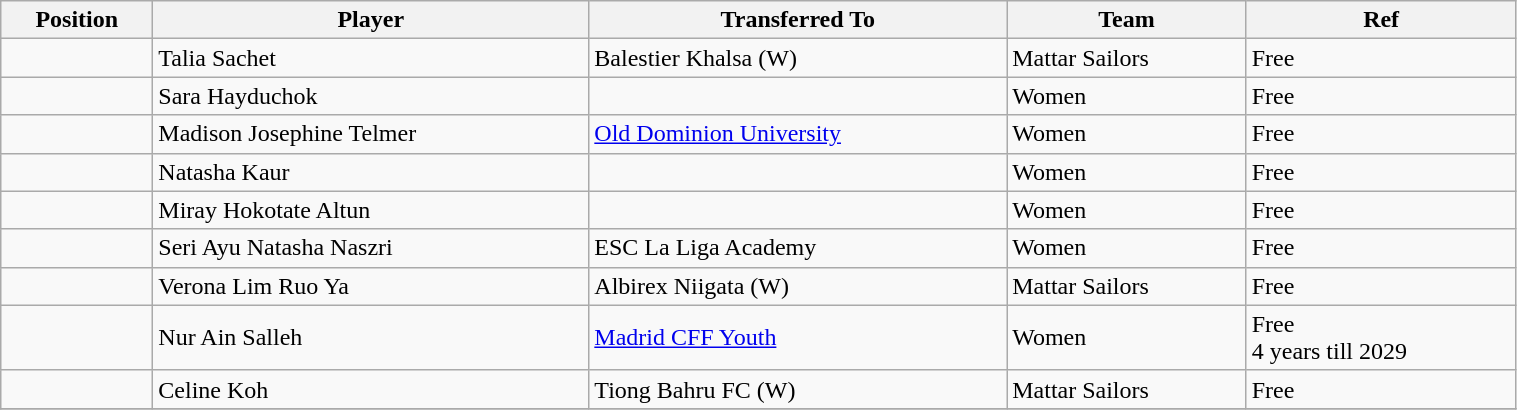<table class="wikitable sortable" style="width:80%; text-align:center; font-size:100%; text-align:left;">
<tr>
<th>Position</th>
<th>Player</th>
<th>Transferred To</th>
<th>Team</th>
<th>Ref</th>
</tr>
<tr>
<td></td>
<td> Talia Sachet</td>
<td> Balestier Khalsa (W)</td>
<td>Mattar Sailors</td>
<td>Free</td>
</tr>
<tr>
<td></td>
<td> Sara Hayduchok</td>
<td></td>
<td>Women</td>
<td>Free</td>
</tr>
<tr>
<td></td>
<td> Madison Josephine Telmer</td>
<td> <a href='#'>Old Dominion University</a></td>
<td>Women</td>
<td>Free</td>
</tr>
<tr>
<td></td>
<td> Natasha Kaur</td>
<td></td>
<td>Women</td>
<td>Free</td>
</tr>
<tr>
<td></td>
<td> Miray Hokotate Altun</td>
<td></td>
<td>Women</td>
<td>Free</td>
</tr>
<tr>
<td></td>
<td> Seri Ayu Natasha Naszri</td>
<td> ESC La Liga Academy</td>
<td>Women</td>
<td>Free  </td>
</tr>
<tr>
<td></td>
<td> Verona Lim Ruo Ya</td>
<td> Albirex Niigata (W)</td>
<td>Mattar Sailors</td>
<td>Free</td>
</tr>
<tr>
<td></td>
<td> Nur Ain Salleh</td>
<td> <a href='#'>Madrid CFF Youth</a></td>
<td>Women</td>
<td>Free <br> 4 years till 2029 </td>
</tr>
<tr>
<td></td>
<td> Celine Koh</td>
<td> Tiong Bahru FC (W)</td>
<td>Mattar Sailors</td>
<td>Free</td>
</tr>
<tr>
</tr>
</table>
